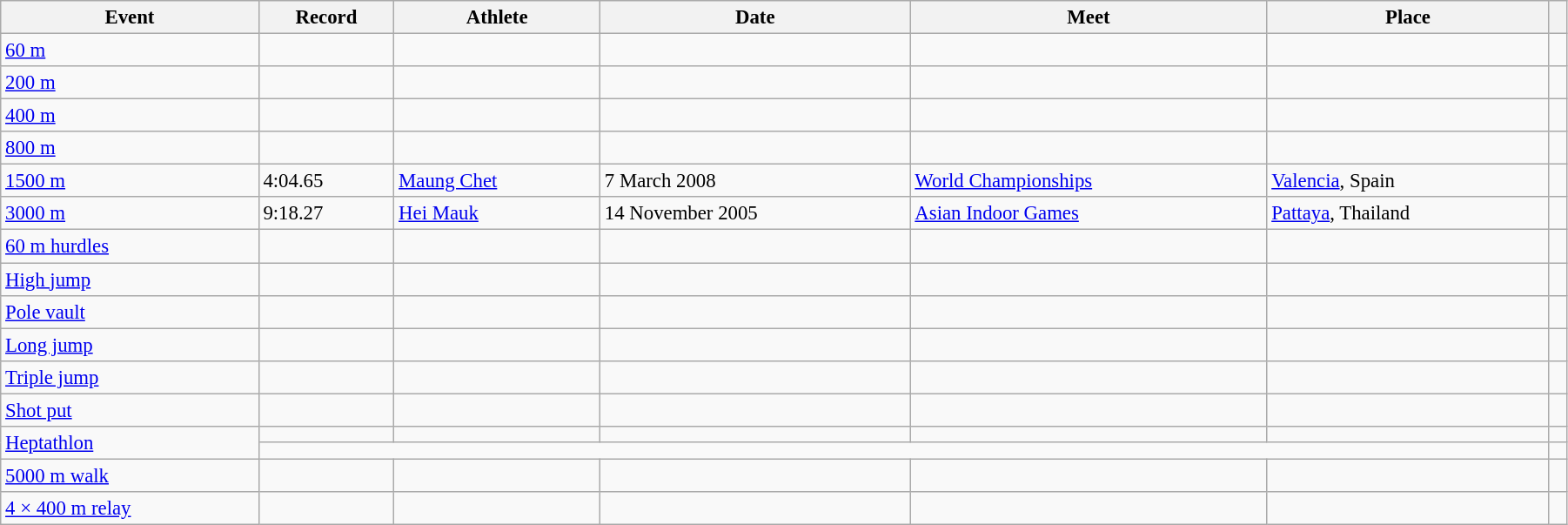<table class="wikitable" style="font-size:95%; width: 95%;">
<tr>
<th>Event</th>
<th>Record</th>
<th>Athlete</th>
<th>Date</th>
<th>Meet</th>
<th>Place</th>
<th></th>
</tr>
<tr>
<td><a href='#'>60 m</a></td>
<td></td>
<td></td>
<td></td>
<td></td>
<td></td>
<td></td>
</tr>
<tr>
<td><a href='#'>200 m</a></td>
<td></td>
<td></td>
<td></td>
<td></td>
<td></td>
<td></td>
</tr>
<tr>
<td><a href='#'>400 m</a></td>
<td></td>
<td></td>
<td></td>
<td></td>
<td></td>
<td></td>
</tr>
<tr>
<td><a href='#'>800 m</a></td>
<td></td>
<td></td>
<td></td>
<td></td>
<td></td>
<td></td>
</tr>
<tr>
<td><a href='#'>1500 m</a></td>
<td>4:04.65</td>
<td><a href='#'>Maung Chet</a></td>
<td>7 March 2008</td>
<td><a href='#'>World Championships</a></td>
<td><a href='#'>Valencia</a>, Spain</td>
<td></td>
</tr>
<tr>
<td><a href='#'>3000 m</a></td>
<td>9:18.27</td>
<td><a href='#'>Hei Mauk</a></td>
<td>14 November 2005</td>
<td><a href='#'>Asian Indoor Games</a></td>
<td><a href='#'>Pattaya</a>, Thailand</td>
<td></td>
</tr>
<tr>
<td><a href='#'>60 m hurdles</a></td>
<td></td>
<td></td>
<td></td>
<td></td>
<td></td>
<td></td>
</tr>
<tr>
<td><a href='#'>High jump</a></td>
<td></td>
<td></td>
<td></td>
<td></td>
<td></td>
<td></td>
</tr>
<tr>
<td><a href='#'>Pole vault</a></td>
<td></td>
<td></td>
<td></td>
<td></td>
<td></td>
<td></td>
</tr>
<tr>
<td><a href='#'>Long jump</a></td>
<td></td>
<td></td>
<td></td>
<td></td>
<td></td>
<td></td>
</tr>
<tr>
<td><a href='#'>Triple jump</a></td>
<td></td>
<td></td>
<td></td>
<td></td>
<td></td>
<td></td>
</tr>
<tr>
<td><a href='#'>Shot put</a></td>
<td></td>
<td></td>
<td></td>
<td></td>
<td></td>
<td></td>
</tr>
<tr>
<td rowspan=2><a href='#'>Heptathlon</a></td>
<td></td>
<td></td>
<td></td>
<td></td>
<td></td>
<td></td>
</tr>
<tr>
<td colspan=5></td>
<td></td>
</tr>
<tr>
<td><a href='#'>5000 m walk</a></td>
<td></td>
<td></td>
<td></td>
<td></td>
<td></td>
<td></td>
</tr>
<tr>
<td><a href='#'>4 × 400 m relay</a></td>
<td></td>
<td></td>
<td></td>
<td></td>
<td></td>
<td></td>
</tr>
</table>
